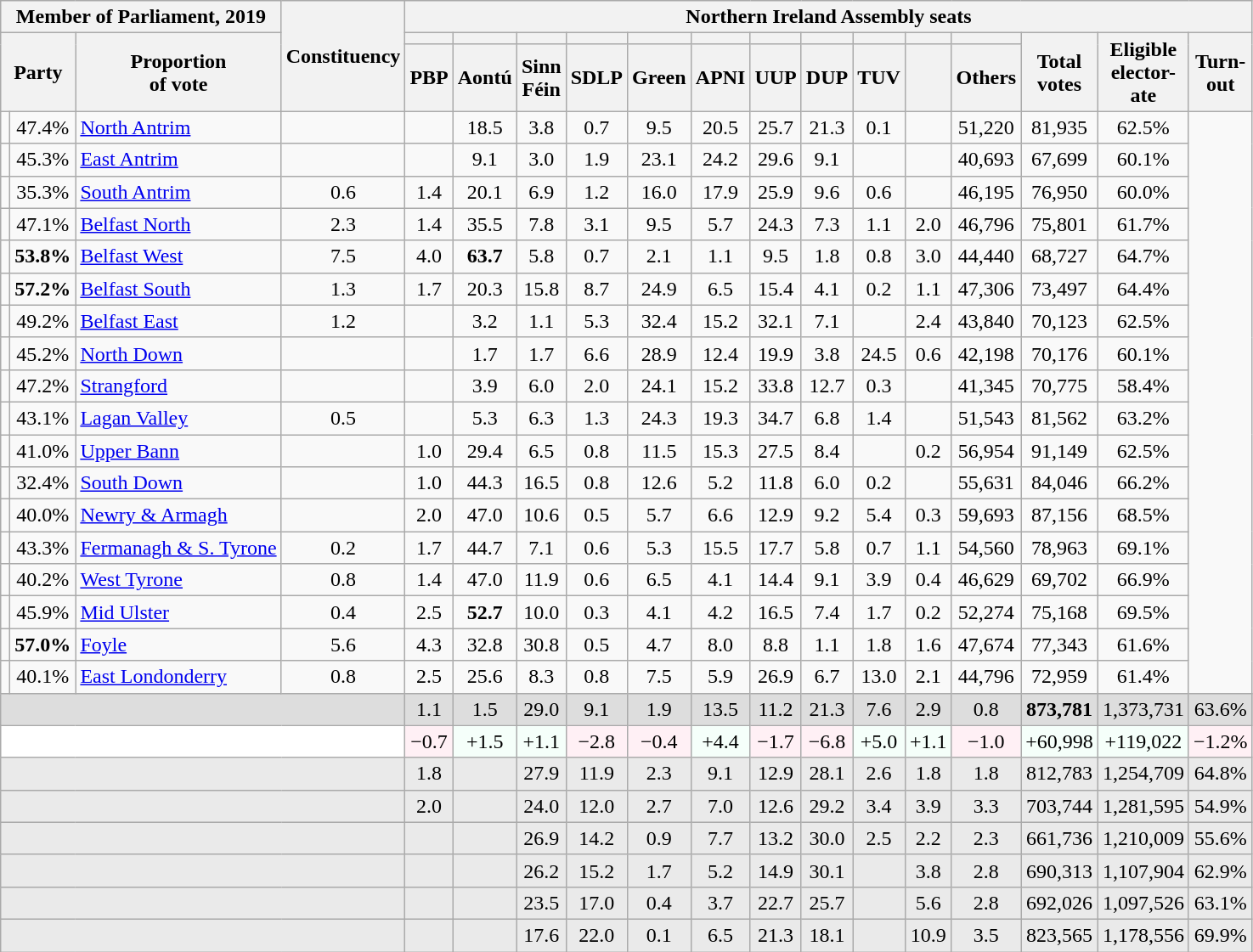<table class="wikitable sortable" style="text-align:center;">
<tr>
<th colspan=3>Member of Parliament, 2019</th>
<th rowspan=3>Constituency</th>
<th colspan=14>Northern Ireland Assembly seats</th>
</tr>
<tr>
<th rowspan=2 colspan=2>Party</th>
<th rowspan=2>Proportion <br>of vote</th>
<th></th>
<th></th>
<th></th>
<th></th>
<th></th>
<th></th>
<th></th>
<th></th>
<th></th>
<th></th>
<th></th>
<th rowspan=2>Total <br>votes<br></th>
<th rowspan=2>Eligible <br>elector-<br>ate</th>
<th rowspan=2>Turn-<br>out</th>
</tr>
<tr>
<th>PBP<br></th>
<th>Aontú<br></th>
<th>Sinn<br>Féin<br></th>
<th>SDLP<br></th>
<th>Green<br></th>
<th>APNI</th>
<th>UUP<br></th>
<th>DUP<br></th>
<th>TUV<br></th>
<th><br></th>
<th>Others</th>
</tr>
<tr>
<td></td>
<td>47.4%</td>
<td align=left><a href='#'>North Antrim</a></td>
<td></td>
<td></td>
<td>18.5</td>
<td>3.8</td>
<td>0.7</td>
<td>9.5</td>
<td>20.5</td>
<td>25.7</td>
<td>21.3</td>
<td>0.1</td>
<td></td>
<td>51,220</td>
<td>81,935</td>
<td>62.5%</td>
</tr>
<tr>
<td></td>
<td>45.3%</td>
<td align=left><a href='#'>East Antrim</a></td>
<td></td>
<td></td>
<td>9.1</td>
<td>3.0</td>
<td>1.9</td>
<td>23.1</td>
<td>24.2</td>
<td>29.6</td>
<td>9.1</td>
<td></td>
<td></td>
<td>40,693</td>
<td>67,699</td>
<td>60.1%</td>
</tr>
<tr>
<td></td>
<td>35.3%</td>
<td align=left><a href='#'>South Antrim</a></td>
<td>0.6</td>
<td>1.4</td>
<td>20.1</td>
<td>6.9</td>
<td>1.2</td>
<td>16.0</td>
<td>17.9</td>
<td>25.9</td>
<td>9.6</td>
<td>0.6</td>
<td></td>
<td>46,195</td>
<td>76,950</td>
<td>60.0%</td>
</tr>
<tr>
<td></td>
<td>47.1%</td>
<td align=left><a href='#'>Belfast North</a></td>
<td>2.3</td>
<td>1.4</td>
<td>35.5</td>
<td>7.8</td>
<td>3.1</td>
<td>9.5</td>
<td>5.7</td>
<td>24.3</td>
<td>7.3</td>
<td>1.1</td>
<td>2.0</td>
<td>46,796</td>
<td>75,801</td>
<td>61.7%</td>
</tr>
<tr>
<td></td>
<td><strong>53.8%</strong></td>
<td align=left><a href='#'>Belfast West</a></td>
<td>7.5</td>
<td>4.0</td>
<td><strong>63.7</strong></td>
<td>5.8</td>
<td>0.7</td>
<td>2.1</td>
<td>1.1</td>
<td>9.5</td>
<td>1.8</td>
<td>0.8</td>
<td>3.0</td>
<td>44,440</td>
<td>68,727</td>
<td>64.7%</td>
</tr>
<tr>
<td></td>
<td><strong>57.2%</strong></td>
<td align=left><a href='#'>Belfast South</a></td>
<td>1.3</td>
<td>1.7</td>
<td>20.3</td>
<td>15.8</td>
<td>8.7</td>
<td>24.9</td>
<td>6.5</td>
<td>15.4</td>
<td>4.1</td>
<td>0.2</td>
<td>1.1</td>
<td>47,306</td>
<td>73,497</td>
<td>64.4%</td>
</tr>
<tr>
<td></td>
<td>49.2%</td>
<td align=left><a href='#'>Belfast East</a></td>
<td>1.2</td>
<td></td>
<td>3.2</td>
<td>1.1</td>
<td>5.3</td>
<td>32.4</td>
<td>15.2</td>
<td>32.1</td>
<td>7.1</td>
<td></td>
<td>2.4</td>
<td>43,840</td>
<td>70,123</td>
<td>62.5%</td>
</tr>
<tr>
<td></td>
<td>45.2%</td>
<td align=left><a href='#'>North Down</a></td>
<td></td>
<td></td>
<td>1.7</td>
<td>1.7</td>
<td>6.6</td>
<td>28.9</td>
<td>12.4</td>
<td>19.9</td>
<td>3.8</td>
<td>24.5</td>
<td>0.6</td>
<td>42,198</td>
<td>70,176</td>
<td>60.1%</td>
</tr>
<tr>
<td></td>
<td>47.2%</td>
<td align=left><a href='#'>Strangford</a></td>
<td></td>
<td></td>
<td>3.9</td>
<td>6.0</td>
<td>2.0</td>
<td>24.1</td>
<td>15.2</td>
<td>33.8</td>
<td>12.7</td>
<td>0.3</td>
<td></td>
<td>41,345</td>
<td>70,775</td>
<td>58.4%</td>
</tr>
<tr>
<td></td>
<td>43.1%</td>
<td align=left><a href='#'>Lagan Valley</a></td>
<td>0.5</td>
<td></td>
<td>5.3</td>
<td>6.3</td>
<td>1.3</td>
<td>24.3</td>
<td>19.3</td>
<td>34.7</td>
<td>6.8</td>
<td>1.4</td>
<td></td>
<td>51,543</td>
<td>81,562</td>
<td>63.2%</td>
</tr>
<tr>
<td></td>
<td>41.0%</td>
<td align=left><a href='#'>Upper Bann</a></td>
<td></td>
<td>1.0</td>
<td>29.4</td>
<td>6.5</td>
<td>0.8</td>
<td>11.5</td>
<td>15.3</td>
<td>27.5</td>
<td>8.4</td>
<td></td>
<td>0.2</td>
<td>56,954</td>
<td>91,149</td>
<td>62.5%</td>
</tr>
<tr>
<td></td>
<td>32.4%</td>
<td align=left><a href='#'>South Down</a></td>
<td></td>
<td>1.0</td>
<td>44.3</td>
<td>16.5</td>
<td>0.8</td>
<td>12.6</td>
<td>5.2</td>
<td>11.8</td>
<td>6.0</td>
<td>0.2</td>
<td></td>
<td>55,631</td>
<td>84,046</td>
<td>66.2%</td>
</tr>
<tr>
<td></td>
<td>40.0%</td>
<td align=left><a href='#'>Newry & Armagh</a></td>
<td></td>
<td>2.0</td>
<td>47.0</td>
<td>10.6</td>
<td>0.5</td>
<td>5.7</td>
<td>6.6</td>
<td>12.9</td>
<td>9.2</td>
<td>5.4</td>
<td>0.3</td>
<td>59,693</td>
<td>87,156</td>
<td>68.5%</td>
</tr>
<tr>
<td></td>
<td>43.3%</td>
<td align=left><a href='#'>Fermanagh & S. Tyrone</a></td>
<td>0.2</td>
<td>1.7</td>
<td>44.7</td>
<td>7.1</td>
<td>0.6</td>
<td>5.3</td>
<td>15.5</td>
<td>17.7</td>
<td>5.8</td>
<td>0.7</td>
<td>1.1</td>
<td>54,560</td>
<td>78,963</td>
<td>69.1%</td>
</tr>
<tr>
<td></td>
<td>40.2%</td>
<td align=left><a href='#'>West Tyrone</a></td>
<td>0.8</td>
<td>1.4</td>
<td>47.0</td>
<td>11.9</td>
<td>0.6</td>
<td>6.5</td>
<td>4.1</td>
<td>14.4</td>
<td>9.1</td>
<td>3.9</td>
<td>0.4</td>
<td>46,629</td>
<td>69,702</td>
<td>66.9%</td>
</tr>
<tr>
<td></td>
<td>45.9%</td>
<td align=left><a href='#'>Mid Ulster</a></td>
<td>0.4</td>
<td>2.5</td>
<td><strong>52.7</strong></td>
<td>10.0</td>
<td>0.3</td>
<td>4.1</td>
<td>4.2</td>
<td>16.5</td>
<td>7.4</td>
<td>1.7</td>
<td>0.2</td>
<td>52,274</td>
<td>75,168</td>
<td>69.5%</td>
</tr>
<tr>
<td></td>
<td><strong>57.0%</strong></td>
<td align=left><a href='#'>Foyle</a></td>
<td>5.6</td>
<td>4.3</td>
<td>32.8</td>
<td>30.8</td>
<td>0.5</td>
<td>4.7</td>
<td>8.0</td>
<td>8.8</td>
<td>1.1</td>
<td>1.8</td>
<td>1.6</td>
<td>47,674</td>
<td>77,343</td>
<td>61.6%</td>
</tr>
<tr>
<td></td>
<td>40.1%</td>
<td align=left><a href='#'>East Londonderry</a></td>
<td>0.8</td>
<td>2.5</td>
<td>25.6</td>
<td>8.3</td>
<td>0.8</td>
<td>7.5</td>
<td>5.9</td>
<td>26.9</td>
<td>6.7</td>
<td>13.0</td>
<td>2.1</td>
<td>44,796</td>
<td>72,959</td>
<td>61.4%</td>
</tr>
<tr style="background:#ddd;" class="sortbottom">
<td colspan=4 style="text-align:left; background:#ddd;"></td>
<td>1.1</td>
<td>1.5</td>
<td>29.0</td>
<td>9.1</td>
<td>1.9</td>
<td>13.5</td>
<td>11.2</td>
<td>21.3</td>
<td>7.6</td>
<td>2.9</td>
<td>0.8</td>
<td><strong>873,781</strong></td>
<td>1,373,731</td>
<td style="background:#ddd;">63.6%</td>
</tr>
<tr class="sortbottom" style="background:#fff;">
<td colspan=4 align="left"></td>
<td style="background:lavenderblush;">−0.7</td>
<td style="background:mintcream;">+1.5</td>
<td style="background:mintcream;">+1.1</td>
<td style="background:lavenderblush;">−2.8</td>
<td style="background:lavenderblush;">−0.4</td>
<td style="background:mintcream;">+4.4</td>
<td style="background:lavenderblush;">−1.7</td>
<td style="background:lavenderblush;">−6.8</td>
<td style="background:mintcream;">+5.0</td>
<td style="background:mintcream;">+1.1</td>
<td style="background:lavenderblush;">−1.0</td>
<td style="background:mintcream;">+60,998</td>
<td style="background:mintcream;">+119,022</td>
<td style="background:lavenderblush;">−1.2%</td>
</tr>
<tr style="background:#eaeaea;" class="sortbottom">
<td colspan=4 align="left"></td>
<td>1.8</td>
<td></td>
<td>27.9</td>
<td>11.9</td>
<td>2.3</td>
<td>9.1</td>
<td>12.9</td>
<td>28.1</td>
<td>2.6</td>
<td>1.8</td>
<td>1.8</td>
<td>812,783</td>
<td>1,254,709</td>
<td>64.8%</td>
</tr>
<tr class="sortbottom" style="background:#eaeaea;">
<td colspan=4 align="left"></td>
<td>2.0</td>
<td></td>
<td>24.0</td>
<td>12.0</td>
<td>2.7</td>
<td>7.0</td>
<td>12.6</td>
<td>29.2</td>
<td>3.4</td>
<td>3.9</td>
<td>3.3</td>
<td>703,744</td>
<td>1,281,595</td>
<td>54.9%</td>
</tr>
<tr class="sortbottom" style="background:#eaeaea;">
<td colspan=4 align="left"></td>
<td></td>
<td></td>
<td>26.9</td>
<td>14.2</td>
<td>0.9</td>
<td>7.7</td>
<td>13.2</td>
<td>30.0</td>
<td>2.5</td>
<td>2.2</td>
<td>2.3</td>
<td>661,736</td>
<td>1,210,009</td>
<td>55.6%</td>
</tr>
<tr class="sortbottom" style="background:#eaeaea;">
<td colspan=4 align="left"></td>
<td></td>
<td></td>
<td>26.2</td>
<td>15.2</td>
<td>1.7</td>
<td>5.2</td>
<td>14.9</td>
<td>30.1</td>
<td></td>
<td>3.8</td>
<td>2.8</td>
<td>690,313</td>
<td>1,107,904</td>
<td>62.9%</td>
</tr>
<tr class="sortbottom" style="background:#eaeaea;">
<td colspan=4 align="left"></td>
<td></td>
<td></td>
<td>23.5</td>
<td>17.0</td>
<td>0.4</td>
<td>3.7</td>
<td>22.7</td>
<td>25.7</td>
<td></td>
<td>5.6</td>
<td>2.8</td>
<td>692,026</td>
<td>1,097,526</td>
<td>63.1%</td>
</tr>
<tr class="sortbottom" style="background:#eaeaea;">
<td colspan=4 align="left"></td>
<td></td>
<td></td>
<td>17.6</td>
<td>22.0</td>
<td>0.1</td>
<td>6.5</td>
<td>21.3</td>
<td>18.1</td>
<td></td>
<td>10.9</td>
<td>3.5</td>
<td>823,565</td>
<td>1,178,556</td>
<td>69.9%</td>
</tr>
</table>
